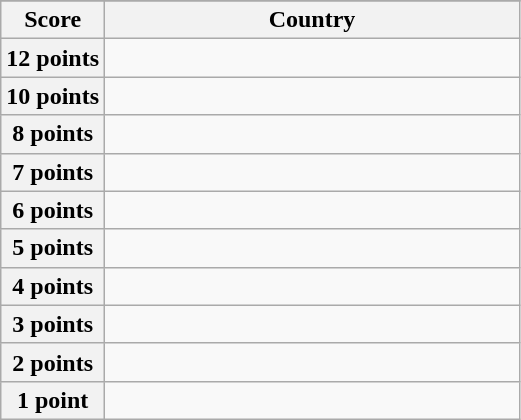<table class="wikitable">
<tr>
</tr>
<tr>
<th scope="col" width="20%">Score</th>
<th scope="col">Country</th>
</tr>
<tr>
<th scope="row">12 points</th>
<td></td>
</tr>
<tr>
<th scope="row">10 points</th>
<td></td>
</tr>
<tr>
<th scope="row">8 points</th>
<td></td>
</tr>
<tr>
<th scope="row">7 points</th>
<td></td>
</tr>
<tr>
<th scope="row">6 points</th>
<td></td>
</tr>
<tr>
<th scope="row">5 points</th>
<td></td>
</tr>
<tr>
<th scope="row">4 points</th>
<td></td>
</tr>
<tr>
<th scope="row">3 points</th>
<td></td>
</tr>
<tr>
<th scope="row">2 points</th>
<td></td>
</tr>
<tr>
<th scope="row">1 point</th>
<td></td>
</tr>
</table>
